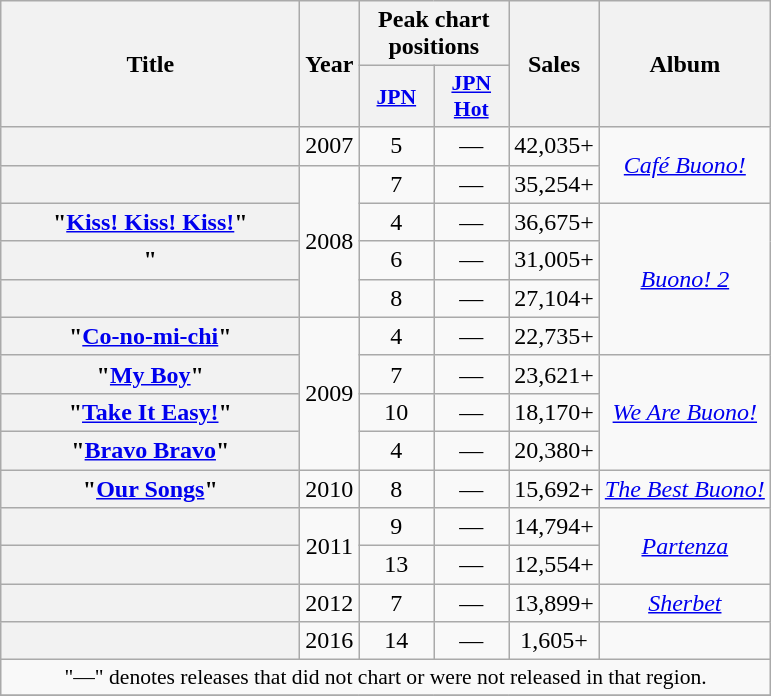<table class="wikitable plainrowheaders" style="text-align:center;">
<tr>
<th scope="col" rowspan="2" style="width:12em;">Title</th>
<th scope="col" rowspan="2">Year</th>
<th scope="col" colspan="2">Peak chart positions</th>
<th scope="col" rowspan="2">Sales</th>
<th scope="col" rowspan="2">Album</th>
</tr>
<tr>
<th scope="col" style="width:3em;font-size:90%;"><a href='#'>JPN</a></th>
<th scope="col" style="width:3em;font-size:90%;"><a href='#'>JPN<br>Hot</a></th>
</tr>
<tr>
<th scope="row"></th>
<td>2007</td>
<td>5</td>
<td>—</td>
<td>42,035+</td>
<td rowspan="2"><em><a href='#'>Café Buono!</a></em></td>
</tr>
<tr>
<th scope="row"></th>
<td rowspan="4">2008</td>
<td>7</td>
<td>—</td>
<td>35,254+</td>
</tr>
<tr>
<th scope="row">"<a href='#'>Kiss! Kiss! Kiss!</a>"</th>
<td>4</td>
<td>—</td>
<td>36,675+</td>
<td rowspan="4"><em><a href='#'>Buono! 2</a></em></td>
</tr>
<tr>
<th scope="row">"</th>
<td>6</td>
<td>—</td>
<td>31,005+</td>
</tr>
<tr>
<th scope="row"></th>
<td>8</td>
<td>—</td>
<td>27,104+</td>
</tr>
<tr>
<th scope="row">"<a href='#'>Co-no-mi-chi</a>"</th>
<td rowspan="4">2009</td>
<td>4</td>
<td>—</td>
<td>22,735+</td>
</tr>
<tr>
<th scope="row">"<a href='#'>My Boy</a>"</th>
<td>7</td>
<td>—</td>
<td>23,621+</td>
<td rowspan="3"><em><a href='#'>We Are Buono!</a></em></td>
</tr>
<tr>
<th scope="row">"<a href='#'>Take It Easy!</a>"</th>
<td>10</td>
<td>—</td>
<td>18,170+</td>
</tr>
<tr>
<th scope="row">"<a href='#'>Bravo Bravo</a>"</th>
<td>4</td>
<td>—</td>
<td>20,380+</td>
</tr>
<tr>
<th scope="row">"<a href='#'>Our Songs</a>"</th>
<td>2010</td>
<td>8</td>
<td>—</td>
<td>15,692+</td>
<td><em><a href='#'>The Best Buono!</a></em></td>
</tr>
<tr>
<th scope="row"></th>
<td rowspan="2">2011</td>
<td>9</td>
<td>—</td>
<td>14,794+</td>
<td rowspan="2"><em><a href='#'>Partenza</a></em></td>
</tr>
<tr>
<th scope="row"></th>
<td>13</td>
<td>—</td>
<td>12,554+</td>
</tr>
<tr>
<th scope="row"></th>
<td>2012</td>
<td>7</td>
<td>—</td>
<td>13,899+</td>
<td><em><a href='#'>Sherbet</a></em></td>
</tr>
<tr>
<th scope="row"></th>
<td>2016</td>
<td>14</td>
<td>—</td>
<td>1,605+</td>
<td></td>
</tr>
<tr>
<td colspan="6" style="font-size:90%;">"—" denotes releases that did not chart or were not released in that region.</td>
</tr>
<tr>
</tr>
</table>
